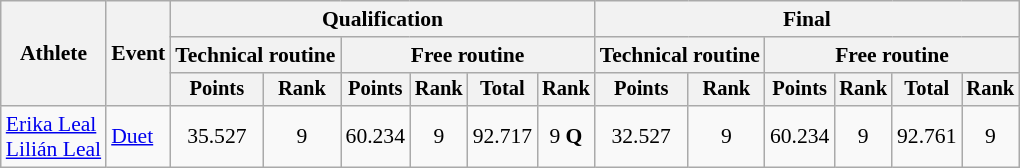<table class=wikitable style=font-size:90%;text-align:center>
<tr>
<th rowspan=3>Athlete</th>
<th rowspan=3>Event</th>
<th colspan=6>Qualification</th>
<th colspan=6>Final</th>
</tr>
<tr>
<th colspan=2>Technical routine</th>
<th colspan=4>Free routine</th>
<th colspan=2>Technical routine</th>
<th colspan=4>Free routine</th>
</tr>
<tr style=font-size:95%>
<th>Points</th>
<th>Rank</th>
<th>Points</th>
<th>Rank</th>
<th>Total</th>
<th>Rank</th>
<th>Points</th>
<th>Rank</th>
<th>Points</th>
<th>Rank</th>
<th>Total</th>
<th>Rank</th>
</tr>
<tr>
<td align=left><a href='#'>Erika Leal</a><br><a href='#'>Lilián Leal</a></td>
<td align=left><a href='#'>Duet</a></td>
<td>35.527</td>
<td>9</td>
<td>60.234</td>
<td>9</td>
<td>92.717</td>
<td>9 <strong>Q</strong></td>
<td>32.527</td>
<td>9</td>
<td>60.234</td>
<td>9</td>
<td>92.761</td>
<td>9</td>
</tr>
</table>
